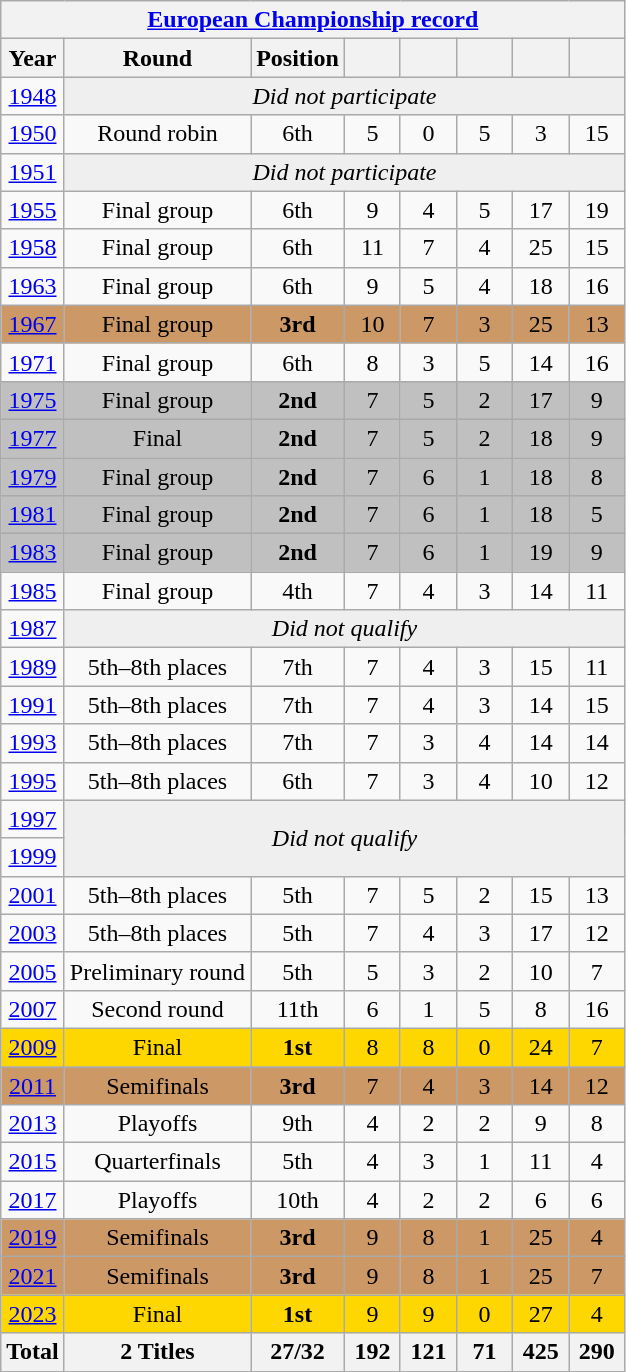<table class="wikitable" style="text-align: center;">
<tr>
<th colspan=8><a href='#'>European Championship record</a></th>
</tr>
<tr>
<th>Year</th>
<th>Round</th>
<th>Position</th>
<th width=30></th>
<th width=30></th>
<th width=30></th>
<th width=30></th>
<th width=30></th>
</tr>
<tr>
<td> <a href='#'>1948</a></td>
<td colspan=7 bgcolor=#EFEFEF><em>Did not participate</em></td>
</tr>
<tr>
<td> <a href='#'>1950</a></td>
<td>Round robin</td>
<td>6th</td>
<td>5</td>
<td>0</td>
<td>5</td>
<td>3</td>
<td>15</td>
</tr>
<tr>
<td> <a href='#'>1951</a></td>
<td colspan=7 bgcolor=#EFEFEF><em>Did not participate</em></td>
</tr>
<tr>
<td> <a href='#'>1955</a></td>
<td>Final group</td>
<td>6th</td>
<td>9</td>
<td>4</td>
<td>5</td>
<td>17</td>
<td>19</td>
</tr>
<tr>
<td> <a href='#'>1958</a></td>
<td>Final group</td>
<td>6th</td>
<td>11</td>
<td>7</td>
<td>4</td>
<td>25</td>
<td>15</td>
</tr>
<tr>
<td> <a href='#'>1963</a></td>
<td>Final group</td>
<td>6th</td>
<td>9</td>
<td>5</td>
<td>4</td>
<td>18</td>
<td>16</td>
</tr>
<tr bgcolor=#cc9966>
<td> <a href='#'>1967</a></td>
<td>Final group</td>
<td><strong>3rd</strong></td>
<td>10</td>
<td>7</td>
<td>3</td>
<td>25</td>
<td>13</td>
</tr>
<tr>
<td> <a href='#'>1971</a></td>
<td>Final group</td>
<td>6th</td>
<td>8</td>
<td>3</td>
<td>5</td>
<td>14</td>
<td>16</td>
</tr>
<tr bgcolor=silver>
<td> <a href='#'>1975</a></td>
<td>Final group</td>
<td><strong>2nd</strong></td>
<td>7</td>
<td>5</td>
<td>2</td>
<td>17</td>
<td>9</td>
</tr>
<tr bgcolor=silver>
<td> <a href='#'>1977</a></td>
<td>Final</td>
<td><strong>2nd</strong></td>
<td>7</td>
<td>5</td>
<td>2</td>
<td>18</td>
<td>9</td>
</tr>
<tr bgcolor=silver>
<td> <a href='#'>1979</a></td>
<td>Final group</td>
<td><strong>2nd</strong></td>
<td>7</td>
<td>6</td>
<td>1</td>
<td>18</td>
<td>8</td>
</tr>
<tr bgcolor=silver>
<td> <a href='#'>1981</a></td>
<td>Final group</td>
<td><strong>2nd</strong></td>
<td>7</td>
<td>6</td>
<td>1</td>
<td>18</td>
<td>5</td>
</tr>
<tr bgcolor=silver>
<td> <a href='#'>1983</a></td>
<td>Final group</td>
<td><strong>2nd</strong></td>
<td>7</td>
<td>6</td>
<td>1</td>
<td>19</td>
<td>9</td>
</tr>
<tr>
<td> <a href='#'>1985</a></td>
<td>Final group</td>
<td>4th</td>
<td>7</td>
<td>4</td>
<td>3</td>
<td>14</td>
<td>11</td>
</tr>
<tr>
<td> <a href='#'>1987</a></td>
<td colspan=7 bgcolor=#EFEFEF><em>Did not qualify</em></td>
</tr>
<tr>
<td> <a href='#'>1989</a></td>
<td>5th–8th places</td>
<td>7th</td>
<td>7</td>
<td>4</td>
<td>3</td>
<td>15</td>
<td>11</td>
</tr>
<tr>
<td> <a href='#'>1991</a></td>
<td>5th–8th places</td>
<td>7th</td>
<td>7</td>
<td>4</td>
<td>3</td>
<td>14</td>
<td>15</td>
</tr>
<tr>
<td> <a href='#'>1993</a></td>
<td>5th–8th places</td>
<td>7th</td>
<td>7</td>
<td>3</td>
<td>4</td>
<td>14</td>
<td>14</td>
</tr>
<tr>
<td> <a href='#'>1995</a></td>
<td>5th–8th places</td>
<td>6th</td>
<td>7</td>
<td>3</td>
<td>4</td>
<td>10</td>
<td>12</td>
</tr>
<tr>
<td> <a href='#'>1997</a></td>
<td colspan=7 rowspan=2 bgcolor=#EFEFEF><em>Did not qualify</em></td>
</tr>
<tr>
<td> <a href='#'>1999</a></td>
</tr>
<tr>
<td> <a href='#'>2001</a></td>
<td>5th–8th places</td>
<td>5th</td>
<td>7</td>
<td>5</td>
<td>2</td>
<td>15</td>
<td>13</td>
</tr>
<tr>
<td> <a href='#'>2003</a></td>
<td>5th–8th places</td>
<td>5th</td>
<td>7</td>
<td>4</td>
<td>3</td>
<td>17</td>
<td>12</td>
</tr>
<tr>
<td> <a href='#'>2005</a></td>
<td>Preliminary round</td>
<td>5th</td>
<td>5</td>
<td>3</td>
<td>2</td>
<td>10</td>
<td>7</td>
</tr>
<tr>
<td> <a href='#'>2007</a></td>
<td>Second round</td>
<td>11th</td>
<td>6</td>
<td>1</td>
<td>5</td>
<td>8</td>
<td>16</td>
</tr>
<tr bgcolor=gold>
<td> <a href='#'>2009</a></td>
<td>Final</td>
<td><strong>1st</strong></td>
<td>8</td>
<td>8</td>
<td>0</td>
<td>24</td>
<td>7</td>
</tr>
<tr bgcolor=#cc9966>
<td> <a href='#'>2011</a></td>
<td>Semifinals</td>
<td><strong>3rd</strong></td>
<td>7</td>
<td>4</td>
<td>3</td>
<td>14</td>
<td>12</td>
</tr>
<tr>
<td> <a href='#'>2013</a></td>
<td>Playoffs</td>
<td>9th</td>
<td>4</td>
<td>2</td>
<td>2</td>
<td>9</td>
<td>8</td>
</tr>
<tr>
<td> <a href='#'>2015</a></td>
<td>Quarterfinals</td>
<td>5th</td>
<td>4</td>
<td>3</td>
<td>1</td>
<td>11</td>
<td>4</td>
</tr>
<tr>
<td> <a href='#'>2017</a></td>
<td>Playoffs</td>
<td>10th</td>
<td>4</td>
<td>2</td>
<td>2</td>
<td>6</td>
<td>6</td>
</tr>
<tr bgcolor=#cc9966>
<td> <a href='#'>2019</a></td>
<td>Semifinals</td>
<td><strong>3rd</strong></td>
<td>9</td>
<td>8</td>
<td>1</td>
<td>25</td>
<td>4</td>
</tr>
<tr bgcolor=#cc9966>
<td> <a href='#'>2021</a></td>
<td>Semifinals</td>
<td><strong>3rd</strong></td>
<td>9</td>
<td>8</td>
<td>1</td>
<td>25</td>
<td>7</td>
</tr>
<tr bgcolor=gold>
<td> <a href='#'>2023</a></td>
<td>Final</td>
<td><strong>1st</strong></td>
<td>9</td>
<td>9</td>
<td>0</td>
<td>27</td>
<td>4</td>
</tr>
<tr>
<th>Total</th>
<th>2 Titles</th>
<th>27/32</th>
<th>192</th>
<th>121</th>
<th>71</th>
<th>425</th>
<th>290</th>
</tr>
</table>
